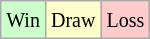<table class="wikitable">
<tr>
<td style="background-color: #CCFFCC;"><small>Win</small></td>
<td style="background-color: #FFFFCC;"><small>Draw</small></td>
<td style="background-color: #FFCCCC;"><small>Loss</small></td>
</tr>
</table>
